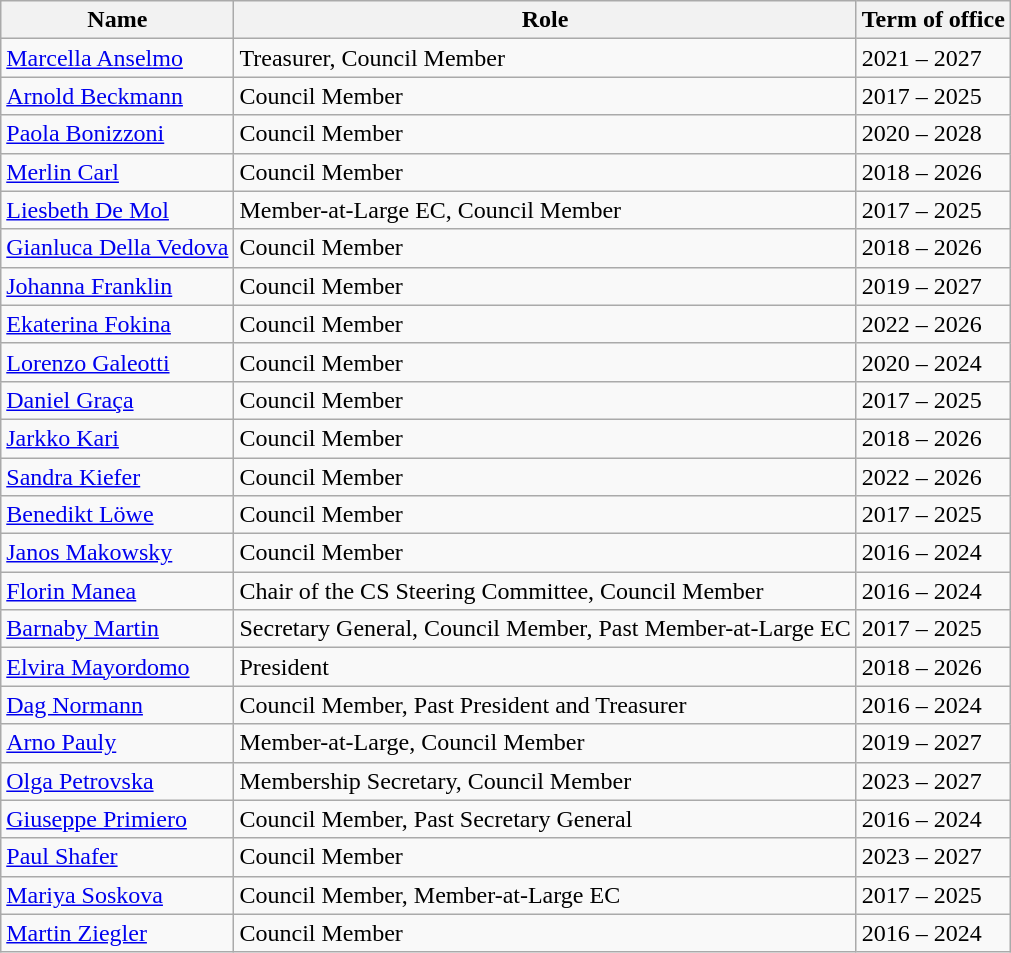<table class="wikitable">
<tr>
<th>Name</th>
<th>Role</th>
<th>Term of office</th>
</tr>
<tr>
<td><a href='#'>Marcella Anselmo</a></td>
<td>Treasurer, Council Member</td>
<td>2021 – 2027</td>
</tr>
<tr>
<td><a href='#'>Arnold Beckmann</a></td>
<td>Council Member</td>
<td>2017 – 2025</td>
</tr>
<tr>
<td><a href='#'>Paola Bonizzoni</a></td>
<td>Council Member</td>
<td>2020  – 2028</td>
</tr>
<tr>
<td><a href='#'>Merlin Carl</a></td>
<td>Council Member</td>
<td>2018  – 2026</td>
</tr>
<tr>
<td><a href='#'>Liesbeth De Mol</a></td>
<td>Member-at-Large EC, Council Member</td>
<td>2017 – 2025</td>
</tr>
<tr>
<td><a href='#'>Gianluca Della Vedova</a></td>
<td>Council Member</td>
<td>2018 – 2026</td>
</tr>
<tr>
<td><a href='#'>Johanna Franklin</a></td>
<td>Council Member</td>
<td>2019 – 2027</td>
</tr>
<tr>
<td><a href='#'>Ekaterina Fokina</a></td>
<td>Council Member</td>
<td>2022 – 2026</td>
</tr>
<tr>
<td><a href='#'>Lorenzo Galeotti</a></td>
<td>Council Member</td>
<td>2020 – 2024</td>
</tr>
<tr>
<td><a href='#'>Daniel Graça</a></td>
<td>Council Member</td>
<td>2017 – 2025</td>
</tr>
<tr>
<td><a href='#'>Jarkko Kari</a></td>
<td>Council Member</td>
<td>2018 – 2026</td>
</tr>
<tr>
<td><a href='#'>Sandra Kiefer</a></td>
<td>Council Member</td>
<td>2022 – 2026</td>
</tr>
<tr>
<td><a href='#'>Benedikt Löwe</a></td>
<td>Council Member</td>
<td>2017 – 2025</td>
</tr>
<tr>
<td><a href='#'>Janos Makowsky</a></td>
<td>Council Member</td>
<td>2016 – 2024</td>
</tr>
<tr>
<td><a href='#'>Florin Manea</a></td>
<td>Chair of the CS Steering Committee, Council Member</td>
<td>2016 – 2024</td>
</tr>
<tr>
<td><a href='#'>Barnaby Martin</a></td>
<td>Secretary General, Council Member, Past Member-at-Large EC</td>
<td>2017 – 2025</td>
</tr>
<tr>
<td><a href='#'>Elvira Mayordomo</a></td>
<td>President</td>
<td>2018 – 2026</td>
</tr>
<tr>
<td><a href='#'>Dag Normann</a></td>
<td>Council Member, Past President and Treasurer</td>
<td>2016 – 2024</td>
</tr>
<tr>
<td><a href='#'>Arno Pauly</a></td>
<td>Member-at-Large, Council Member</td>
<td>2019 – 2027</td>
</tr>
<tr>
<td><a href='#'>Olga Petrovska</a></td>
<td>Membership Secretary, Council Member</td>
<td>2023 – 2027</td>
</tr>
<tr>
<td><a href='#'>Giuseppe Primiero</a></td>
<td>Council Member, Past Secretary General</td>
<td>2016 – 2024</td>
</tr>
<tr>
<td><a href='#'>Paul Shafer</a></td>
<td>Council Member</td>
<td>2023 – 2027</td>
</tr>
<tr>
<td><a href='#'>Mariya Soskova</a></td>
<td>Council Member, Member-at-Large EC</td>
<td>2017 – 2025</td>
</tr>
<tr>
<td><a href='#'>Martin Ziegler</a></td>
<td>Council Member</td>
<td>2016 – 2024</td>
</tr>
</table>
